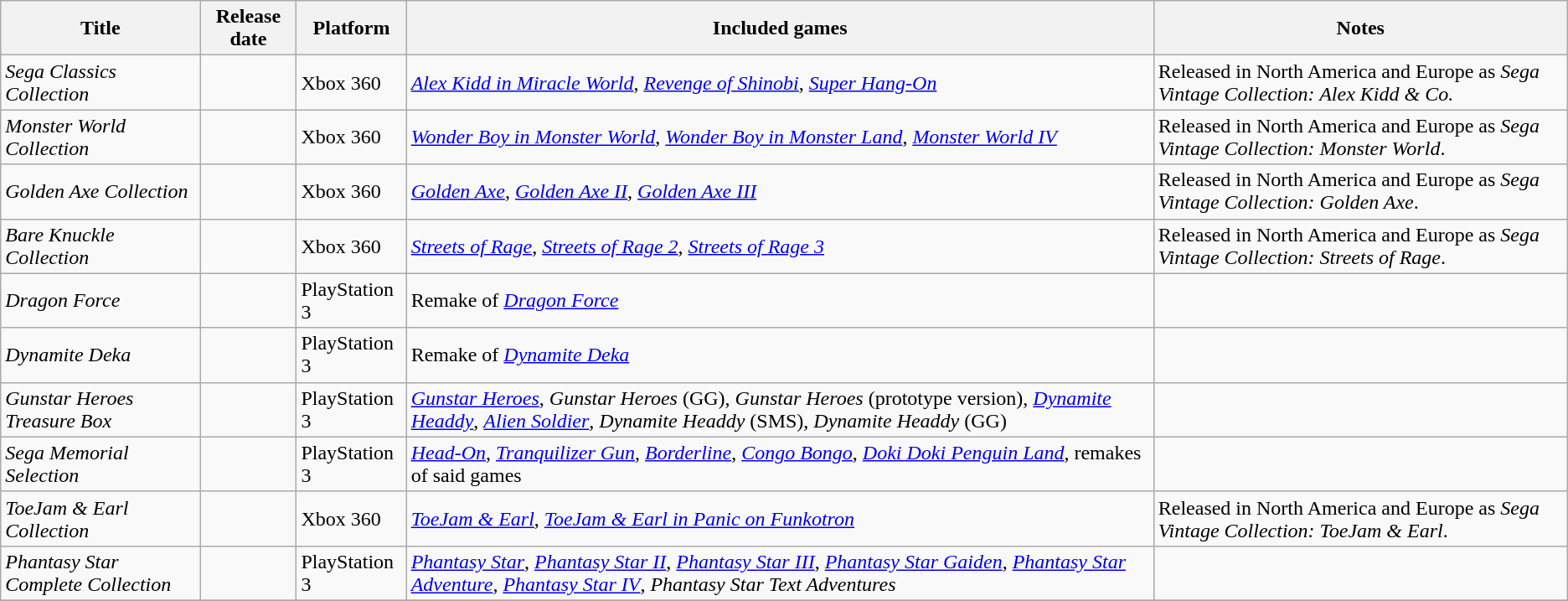<table class="wikitable">
<tr>
<th scope="col">Title</th>
<th scope="col">Release date</th>
<th scope="col">Platform</th>
<th scope="col">Included games</th>
<th>Notes</th>
</tr>
<tr>
<td><em>Sega Classics Collection</em></td>
<td></td>
<td>Xbox 360</td>
<td><em><a href='#'>Alex Kidd in Miracle World</a></em>, <em><a href='#'>Revenge of Shinobi</a></em>, <em><a href='#'>Super Hang-On</a></em></td>
<td>Released in North America and Europe as <em>Sega Vintage Collection: Alex Kidd & Co.</em></td>
</tr>
<tr>
<td><em>Monster World Collection</em></td>
<td></td>
<td>Xbox 360</td>
<td><em><a href='#'>Wonder Boy in Monster World</a></em>, <em><a href='#'>Wonder Boy in Monster Land</a></em>, <em><a href='#'>Monster World IV</a></em></td>
<td>Released in North America and Europe as <em>Sega Vintage Collection: Monster World</em>.</td>
</tr>
<tr>
<td><em>Golden Axe Collection</em></td>
<td></td>
<td>Xbox 360</td>
<td><em><a href='#'>Golden Axe</a></em>, <em><a href='#'>Golden Axe II</a></em>, <em><a href='#'>Golden Axe III</a></em></td>
<td>Released in North America and Europe as <em>Sega Vintage Collection: Golden Axe</em>.</td>
</tr>
<tr>
<td><em>Bare Knuckle Collection</em></td>
<td></td>
<td>Xbox 360</td>
<td><em><a href='#'>Streets of Rage</a></em>, <em><a href='#'>Streets of Rage 2</a></em>, <em><a href='#'>Streets of Rage 3</a></em></td>
<td>Released in North America and Europe as <em>Sega Vintage Collection: Streets of Rage</em>.</td>
</tr>
<tr>
<td><em>Dragon Force</em></td>
<td></td>
<td>PlayStation 3</td>
<td>Remake of <em><a href='#'>Dragon Force</a></em></td>
<td></td>
</tr>
<tr>
<td><em>Dynamite Deka</em></td>
<td></td>
<td>PlayStation 3</td>
<td>Remake of <em><a href='#'>Dynamite Deka</a></em></td>
<td></td>
</tr>
<tr>
<td><em>Gunstar Heroes Treasure Box</em></td>
<td></td>
<td>PlayStation 3</td>
<td><em><a href='#'>Gunstar Heroes</a></em>, <em>Gunstar Heroes</em> (GG), <em>Gunstar Heroes</em> (prototype version), <em><a href='#'>Dynamite Headdy</a></em>, <em><a href='#'>Alien Soldier</a></em>, <em>Dynamite Headdy</em> (SMS), <em>Dynamite Headdy</em> (GG)</td>
<td></td>
</tr>
<tr>
<td><em>Sega Memorial Selection</em></td>
<td></td>
<td>PlayStation 3</td>
<td><em><a href='#'>Head-On</a></em>, <em><a href='#'>Tranquilizer Gun</a></em>, <em><a href='#'>Borderline</a></em>, <em><a href='#'>Congo Bongo</a></em>, <em><a href='#'>Doki Doki Penguin Land</a></em>, remakes of said games</td>
<td></td>
</tr>
<tr>
<td><em>ToeJam & Earl Collection</em></td>
<td></td>
<td>Xbox 360</td>
<td><em><a href='#'>ToeJam & Earl</a></em>, <em><a href='#'>ToeJam & Earl in Panic on Funkotron</a></em></td>
<td>Released in North America and Europe as <em>Sega Vintage Collection: ToeJam & Earl</em>.</td>
</tr>
<tr>
<td><em>Phantasy Star Complete Collection</em></td>
<td></td>
<td>PlayStation 3</td>
<td><em><a href='#'>Phantasy Star</a></em>, <em><a href='#'>Phantasy Star II</a></em>, <em><a href='#'>Phantasy Star III</a></em>,  <em><a href='#'>Phantasy Star Gaiden</a></em>, <em><a href='#'>Phantasy Star Adventure</a></em>, <em><a href='#'>Phantasy Star IV</a></em>, <em>Phantasy Star Text Adventures</em></td>
<td></td>
</tr>
<tr>
</tr>
</table>
